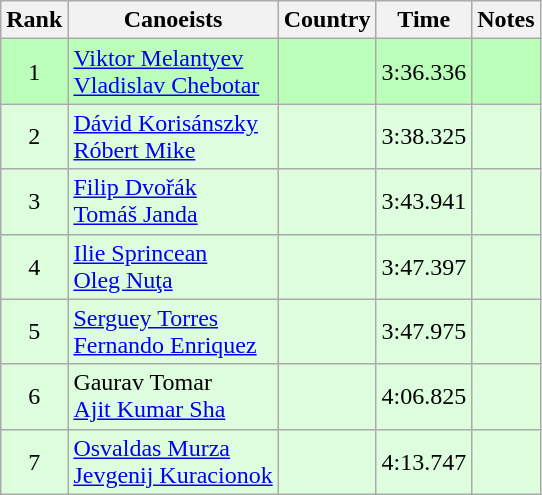<table class="wikitable" style="text-align:center">
<tr>
<th>Rank</th>
<th>Canoeists</th>
<th>Country</th>
<th>Time</th>
<th>Notes</th>
</tr>
<tr bgcolor=bbffbb>
<td>1</td>
<td align="left"><a href='#'>Viktor Melantyev</a><br><a href='#'>Vladislav Chebotar</a></td>
<td align="left"></td>
<td>3:36.336</td>
<td></td>
</tr>
<tr bgcolor=ddffdd>
<td>2</td>
<td align="left"><a href='#'>Dávid Korisánszky</a><br><a href='#'>Róbert Mike</a></td>
<td align="left"></td>
<td>3:38.325</td>
<td></td>
</tr>
<tr bgcolor=ddffdd>
<td>3</td>
<td align="left"><a href='#'>Filip Dvořák</a><br><a href='#'>Tomáš Janda</a></td>
<td align="left"></td>
<td>3:43.941</td>
<td></td>
</tr>
<tr bgcolor=ddffdd>
<td>4</td>
<td align="left"><a href='#'>Ilie Sprincean</a><br><a href='#'>Oleg Nuţa</a></td>
<td align="left"></td>
<td>3:47.397</td>
<td></td>
</tr>
<tr bgcolor=ddffdd>
<td>5</td>
<td align="left"><a href='#'>Serguey Torres</a><br><a href='#'>Fernando Enriquez</a></td>
<td align="left"></td>
<td>3:47.975</td>
<td></td>
</tr>
<tr bgcolor=ddffdd>
<td>6</td>
<td align="left">Gaurav Tomar<br><a href='#'>Ajit Kumar Sha</a></td>
<td align="left"></td>
<td>4:06.825</td>
<td></td>
</tr>
<tr bgcolor=ddffdd>
<td>7</td>
<td align="left"><a href='#'>Osvaldas Murza</a><br><a href='#'>Jevgenij Kuracionok</a></td>
<td align="left"></td>
<td>4:13.747</td>
<td></td>
</tr>
</table>
